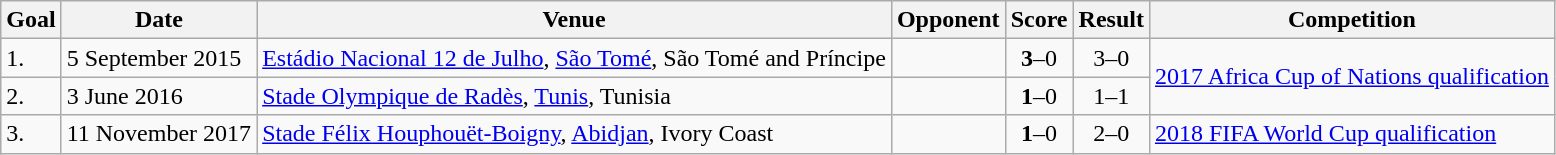<table class="wikitable plainrowheaders sortable">
<tr>
<th>Goal</th>
<th>Date</th>
<th>Venue</th>
<th>Opponent</th>
<th>Score</th>
<th>Result</th>
<th>Competition</th>
</tr>
<tr>
<td>1.</td>
<td>5 September 2015</td>
<td><a href='#'>Estádio Nacional 12 de Julho</a>, <a href='#'>São Tomé</a>, São Tomé and Príncipe</td>
<td></td>
<td align=center><strong>3</strong>–0</td>
<td align=center>3–0</td>
<td rowspan=2><a href='#'>2017 Africa Cup of Nations qualification</a></td>
</tr>
<tr>
<td>2.</td>
<td>3 June 2016</td>
<td><a href='#'>Stade Olympique de Radès</a>, <a href='#'>Tunis</a>, Tunisia</td>
<td></td>
<td align=center><strong>1</strong>–0</td>
<td align=center>1–1</td>
</tr>
<tr>
<td>3.</td>
<td>11 November 2017</td>
<td><a href='#'>Stade Félix Houphouët-Boigny</a>, <a href='#'>Abidjan</a>, Ivory Coast</td>
<td></td>
<td align=center><strong>1</strong>–0</td>
<td align=center>2–0</td>
<td><a href='#'>2018 FIFA World Cup qualification</a></td>
</tr>
</table>
